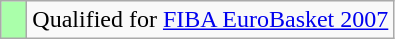<table class="wikitable">
<tr>
<td width=10px bgcolor="#aaffaa"></td>
<td>Qualified for <a href='#'>FIBA EuroBasket 2007</a></td>
</tr>
</table>
